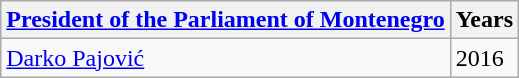<table class=wikitable>
<tr>
<th><a href='#'>President of the Parliament of Montenegro</a></th>
<th>Years</th>
</tr>
<tr>
<td><a href='#'>Darko Pajović</a></td>
<td>2016</td>
</tr>
</table>
